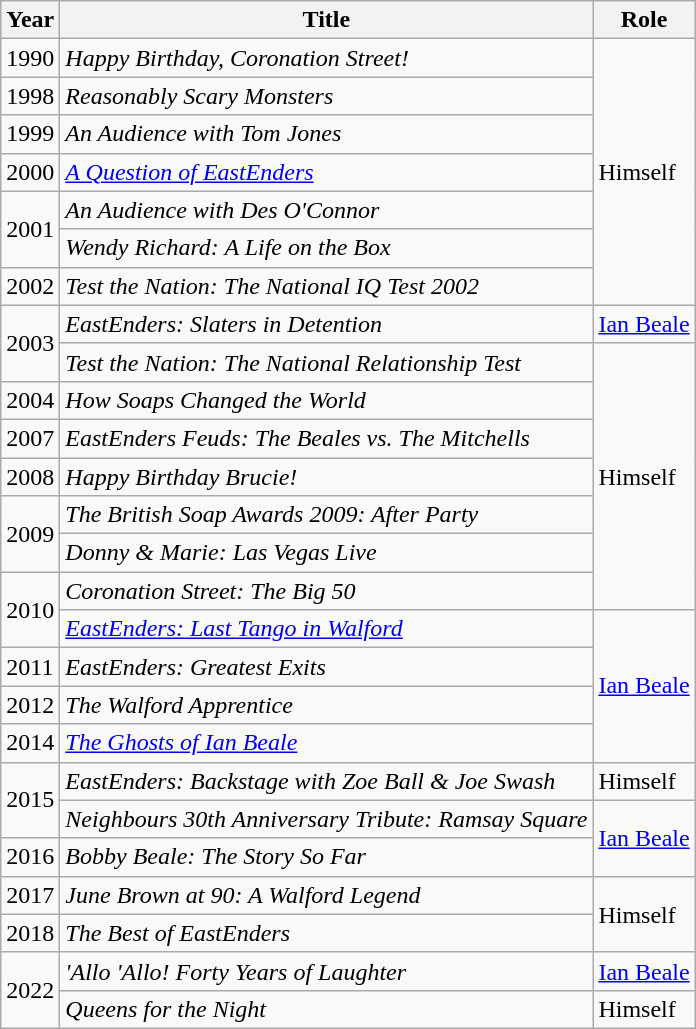<table class="wikitable plainrowheaders sortable">
<tr>
<th scope="col">Year</th>
<th scope="col">Title</th>
<th scope="col">Role</th>
</tr>
<tr>
<td>1990</td>
<td><em>Happy Birthday, Coronation Street!</em></td>
<td rowspan="7">Himself</td>
</tr>
<tr>
<td>1998</td>
<td><em>Reasonably Scary Monsters</em></td>
</tr>
<tr>
<td>1999</td>
<td><em>An Audience with Tom Jones</em></td>
</tr>
<tr>
<td>2000</td>
<td><em><a href='#'>A Question of EastEnders</a></em></td>
</tr>
<tr>
<td rowspan="2">2001</td>
<td><em>An Audience with Des O'Connor</em></td>
</tr>
<tr>
<td><em>Wendy Richard: A Life on the Box</em></td>
</tr>
<tr>
<td>2002</td>
<td><em>Test the Nation: The National IQ Test 2002</em></td>
</tr>
<tr>
<td rowspan="2">2003</td>
<td><em>EastEnders: Slaters in Detention</em></td>
<td><a href='#'>Ian Beale</a></td>
</tr>
<tr>
<td><em>Test the Nation: The National Relationship Test</em></td>
<td rowspan="7">Himself</td>
</tr>
<tr>
<td>2004</td>
<td><em>How Soaps Changed the World</em></td>
</tr>
<tr>
<td>2007</td>
<td><em>EastEnders Feuds: The Beales vs. The Mitchells</em></td>
</tr>
<tr>
<td>2008</td>
<td><em>Happy Birthday Brucie!</em></td>
</tr>
<tr>
<td rowspan="2">2009</td>
<td><em>The British Soap Awards 2009: After Party</em></td>
</tr>
<tr>
<td><em>Donny & Marie: Las Vegas Live</em></td>
</tr>
<tr>
<td rowspan="2">2010</td>
<td><em>Coronation Street: The Big 50</em></td>
</tr>
<tr>
<td><em><a href='#'>EastEnders: Last Tango in Walford</a></em></td>
<td rowspan="4"><a href='#'>Ian Beale</a></td>
</tr>
<tr>
<td>2011</td>
<td><em>EastEnders: Greatest Exits</em></td>
</tr>
<tr>
<td>2012</td>
<td><em>The Walford Apprentice</em></td>
</tr>
<tr>
<td>2014</td>
<td><a href='#'><em>The Ghosts of Ian Beale</em></a></td>
</tr>
<tr>
<td rowspan="2">2015</td>
<td><em>EastEnders: Backstage with Zoe Ball & Joe Swash</em></td>
<td>Himself</td>
</tr>
<tr>
<td><em>Neighbours 30th Anniversary Tribute: Ramsay Square</em></td>
<td rowspan="2"><a href='#'>Ian Beale</a></td>
</tr>
<tr>
<td>2016</td>
<td><em>Bobby Beale: The Story So Far</em></td>
</tr>
<tr>
<td>2017</td>
<td><em>June Brown at 90: A Walford Legend</em></td>
<td rowspan="2">Himself</td>
</tr>
<tr>
<td>2018</td>
<td><em>The Best of EastEnders</em></td>
</tr>
<tr>
<td rowspan="2">2022</td>
<td><em>'Allo 'Allo! Forty Years of Laughter</em></td>
<td><a href='#'>Ian Beale</a></td>
</tr>
<tr>
<td><em>Queens for the Night</em></td>
<td>Himself</td>
</tr>
</table>
